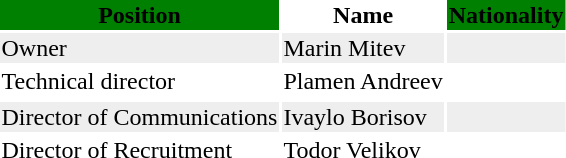<table class="toccolours">
<tr>
<th bgcolor=green>Position</th>
<th bgcolor=white>Name</th>
<th bgcolor=green>Nationality</th>
</tr>
<tr bgcolor=#eeeeee>
<td>Owner</td>
<td>Marin Mitev</td>
<td></td>
</tr>
<tr>
<td>Technical director</td>
<td>Plamen Andreev</td>
<td></td>
</tr>
<tr>
</tr>
<tr bgcolor=#eeeeee>
<td>Director of Communications</td>
<td>Ivaylo Borisov</td>
<td></td>
</tr>
<tr>
<td>Director of Recruitment</td>
<td>Todor Velikov</td>
<td></td>
</tr>
</table>
